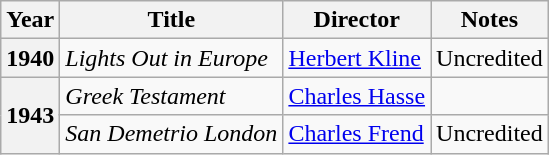<table class="wikitable plainrowheaders">
<tr>
<th scope="col">Year</th>
<th scope="col">Title</th>
<th scope="col">Director</th>
<th scope="col">Notes</th>
</tr>
<tr>
<th scope="row">1940</th>
<td><em>Lights Out in Europe</em></td>
<td><a href='#'>Herbert Kline</a></td>
<td>Uncredited</td>
</tr>
<tr>
<th scope="row" rowspan="2">1943</th>
<td><em>Greek Testament</em></td>
<td><a href='#'>Charles Hasse</a></td>
<td></td>
</tr>
<tr>
<td><em>San Demetrio London</em></td>
<td><a href='#'>Charles Frend</a></td>
<td>Uncredited</td>
</tr>
</table>
